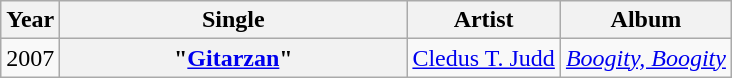<table class="wikitable plainrowheaders">
<tr>
<th>Year</th>
<th style="width:14em;">Single</th>
<th>Artist</th>
<th>Album</th>
</tr>
<tr>
<td>2007</td>
<th scope="row">"<a href='#'>Gitarzan</a>"</th>
<td><a href='#'>Cledus T. Judd</a></td>
<td><em><a href='#'>Boogity, Boogity</a></em></td>
</tr>
</table>
